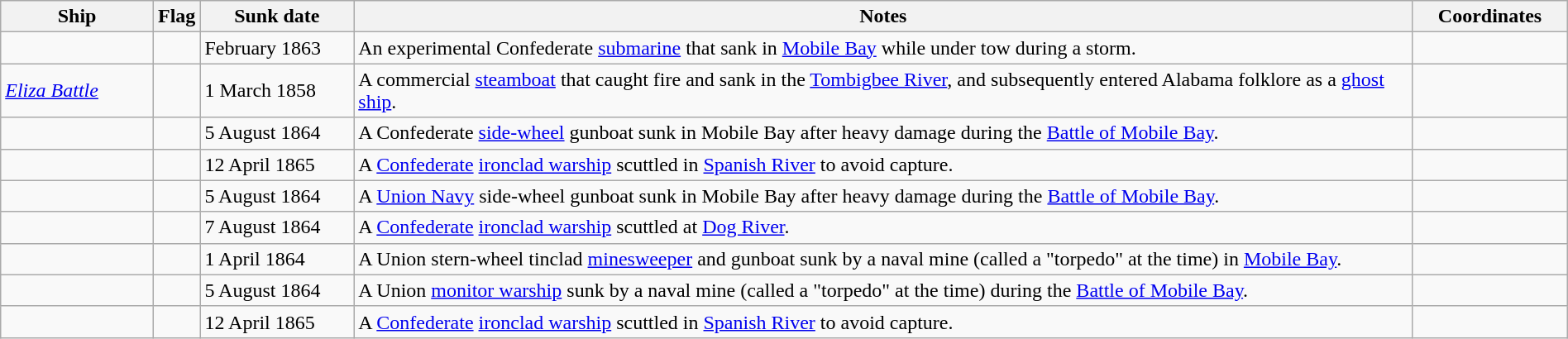<table class=wikitable | style = "width:100%">
<tr>
<th style="width:10%">Ship</th>
<th>Flag</th>
<th style="width:10%">Sunk date</th>
<th style="width:70%">Notes</th>
<th style="width:10%">Coordinates</th>
</tr>
<tr>
<td></td>
<td></td>
<td>February 1863</td>
<td>An experimental Confederate <a href='#'>submarine</a> that sank in <a href='#'>Mobile Bay</a> while under tow during a storm.</td>
<td></td>
</tr>
<tr>
<td><em><a href='#'>Eliza Battle</a></em></td>
<td></td>
<td>1 March 1858</td>
<td>A commercial <a href='#'>steamboat</a> that caught fire and sank in the <a href='#'>Tombigbee River</a>, and subsequently entered Alabama folklore as a <a href='#'>ghost ship</a>.</td>
<td></td>
</tr>
<tr>
<td></td>
<td></td>
<td>5 August 1864</td>
<td>A Confederate <a href='#'>side-wheel</a> gunboat sunk in Mobile Bay after heavy damage during the <a href='#'>Battle of Mobile Bay</a>.</td>
<td></td>
</tr>
<tr>
<td></td>
<td></td>
<td>12 April 1865</td>
<td>A <a href='#'>Confederate</a> <a href='#'>ironclad warship</a> scuttled in <a href='#'>Spanish River</a> to avoid capture.</td>
<td></td>
</tr>
<tr>
<td></td>
<td></td>
<td>5 August 1864</td>
<td>A <a href='#'>Union Navy</a> side-wheel gunboat sunk in Mobile Bay after heavy damage during the <a href='#'>Battle of Mobile Bay</a>.</td>
<td></td>
</tr>
<tr>
<td></td>
<td></td>
<td>7 August 1864</td>
<td>A <a href='#'>Confederate</a> <a href='#'>ironclad warship</a> scuttled at <a href='#'>Dog River</a>.</td>
<td></td>
</tr>
<tr>
<td></td>
<td></td>
<td>1 April 1864</td>
<td>A Union stern-wheel tinclad <a href='#'>minesweeper</a> and gunboat sunk by a naval mine (called a "torpedo" at the time) in <a href='#'>Mobile Bay</a>.</td>
<td></td>
</tr>
<tr>
<td></td>
<td></td>
<td>5 August 1864</td>
<td>A Union <a href='#'>monitor warship</a> sunk by a naval mine (called a "torpedo" at the time) during the <a href='#'>Battle of Mobile Bay</a>.</td>
<td></td>
</tr>
<tr>
<td></td>
<td></td>
<td>12 April 1865</td>
<td>A <a href='#'>Confederate</a> <a href='#'>ironclad warship</a> scuttled in <a href='#'>Spanish River</a> to avoid capture.</td>
<td></td>
</tr>
</table>
